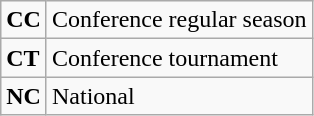<table class="wikitable">
<tr>
<td><strong>CC</strong></td>
<td>Conference regular season</td>
</tr>
<tr>
<td><strong>CT</strong></td>
<td>Conference tournament</td>
</tr>
<tr>
<td><strong>NC</strong></td>
<td>National</td>
</tr>
</table>
